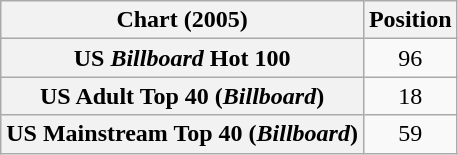<table class="wikitable sortable plainrowheaders" style="text-align:center">
<tr>
<th scope="col">Chart (2005)</th>
<th scope="col">Position</th>
</tr>
<tr>
<th scope="row">US <em>Billboard</em> Hot 100</th>
<td>96</td>
</tr>
<tr>
<th scope="row">US Adult Top 40 (<em>Billboard</em>)</th>
<td>18</td>
</tr>
<tr>
<th scope="row">US Mainstream Top 40 (<em>Billboard</em>)</th>
<td>59</td>
</tr>
</table>
